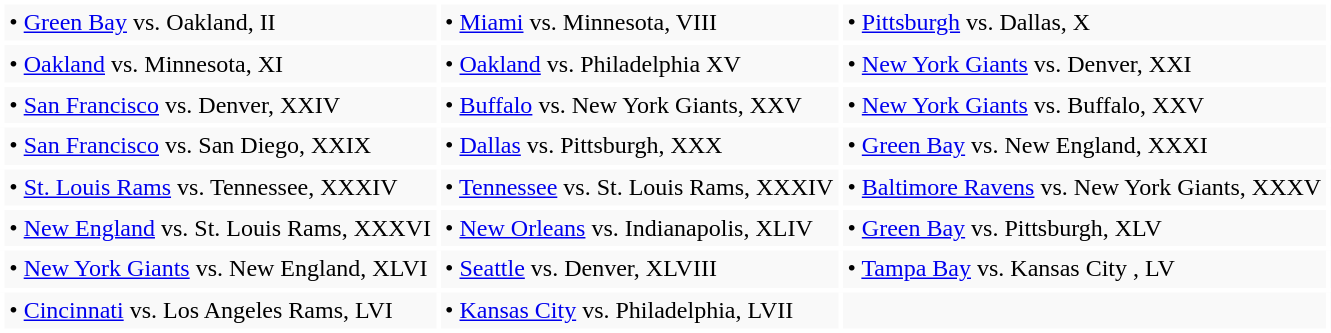<table class="wikitable" style="border: solid white">
<tr style="border: solid white">
<td style="border: solid white">• <a href='#'>Green Bay</a> vs. Oakland, II</td>
<td style="border: solid white">• <a href='#'>Miami</a> vs. Minnesota, VIII</td>
<td style="border: solid white">• <a href='#'>Pittsburgh</a> vs. Dallas, X</td>
</tr>
<tr style="border: solid white">
<td style="border: solid white">• <a href='#'>Oakland</a> vs. Minnesota, XI</td>
<td style="border: solid white">• <a href='#'>Oakland</a> vs. Philadelphia XV</td>
<td style="border: solid white">• <a href='#'>New York Giants</a> vs. Denver, XXI</td>
</tr>
<tr style="border: solid white">
<td style="border: solid white">• <a href='#'>San Francisco</a> vs. Denver, XXIV</td>
<td style="border: solid white">• <a href='#'>Buffalo</a> vs. New York Giants, XXV</td>
<td style="border: solid white">• <a href='#'>New York Giants</a> vs. Buffalo, XXV</td>
</tr>
<tr style="border: solid white">
<td style="border: solid white">• <a href='#'>San Francisco</a> vs. San Diego, XXIX</td>
<td style="border: solid white">• <a href='#'>Dallas</a> vs. Pittsburgh, XXX</td>
<td style="border: solid white">• <a href='#'>Green Bay</a> vs. New England, XXXI</td>
</tr>
<tr style="border: solid white">
<td style="border: solid white">• <a href='#'>St. Louis Rams</a> vs. Tennessee, XXXIV</td>
<td style="border: solid white">• <a href='#'>Tennessee</a> vs. St. Louis Rams, XXXIV</td>
<td style="border: solid white">• <a href='#'>Baltimore Ravens</a> vs. New York Giants, XXXV</td>
</tr>
<tr style="border: solid white">
<td style="border: solid white">• <a href='#'>New England</a> vs. St. Louis Rams, XXXVI</td>
<td style="border: solid white">• <a href='#'>New Orleans</a> vs. Indianapolis, XLIV</td>
<td style="border: solid white">• <a href='#'>Green Bay</a> vs. Pittsburgh, XLV</td>
</tr>
<tr style="border: solid white">
<td style="border: solid white">• <a href='#'>New York Giants</a> vs. New England, XLVI</td>
<td style="border: solid white">• <a href='#'>Seattle</a> vs. Denver, XLVIII</td>
<td style="border: solid white">• <a href='#'>Tampa Bay</a> vs. Kansas City , LV</td>
</tr>
<tr style="border: solid white">
<td style="border: solid white">• <a href='#'>Cincinnati</a> vs. Los Angeles Rams, LVI</td>
<td style="border: solid white">• <a href='#'>Kansas City</a> vs. Philadelphia, LVII</td>
</tr>
</table>
